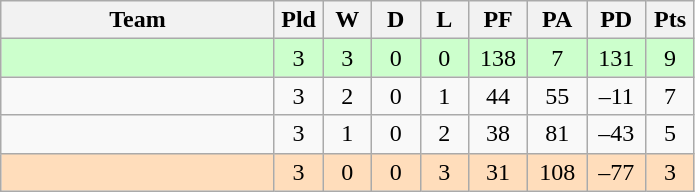<table class="wikitable" style="text-align:center;">
<tr>
<th width=175>Team</th>
<th width=25 abbr="Played">Pld</th>
<th width=25 abbr="Won">W</th>
<th width=25 abbr="Drawn">D</th>
<th width=25 abbr="Lost">L</th>
<th width=32 abbr="Points for">PF</th>
<th width=32 abbr="Points against">PA</th>
<th width=32 abbr="Points difference">PD</th>
<th width=25 abbr="Points">Pts</th>
</tr>
<tr bgcolor="#ccffcc">
<td align=left></td>
<td>3</td>
<td>3</td>
<td>0</td>
<td>0</td>
<td>138</td>
<td>7</td>
<td>131</td>
<td>9</td>
</tr>
<tr>
<td align=left></td>
<td>3</td>
<td>2</td>
<td>0</td>
<td>1</td>
<td>44</td>
<td>55</td>
<td>–11</td>
<td>7</td>
</tr>
<tr>
<td align=left></td>
<td>3</td>
<td>1</td>
<td>0</td>
<td>2</td>
<td>38</td>
<td>81</td>
<td>–43</td>
<td>5</td>
</tr>
<tr bgcolor="#ffddbb">
<td align=left></td>
<td>3</td>
<td>0</td>
<td>0</td>
<td>3</td>
<td>31</td>
<td>108</td>
<td>–77</td>
<td>3</td>
</tr>
</table>
